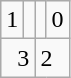<table class="wikitable">
<tr>
<td align=centerwidth="10">1</td>
<td align=centerwidth="120"></td>
<td align=centerwidth="120" !></td>
<td align=centerwidth="10">0</td>
</tr>
<tr>
<td colspan=2 align="right">3</td>
<td colspan=2>2</td>
</tr>
</table>
